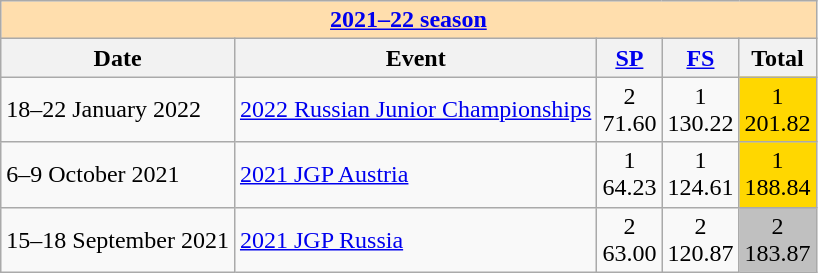<table class="wikitable">
<tr>
<td style="background-color: #ffdead; " colspan=5 align=center><a href='#'><strong>2021–22 season</strong></a></td>
</tr>
<tr>
<th>Date</th>
<th>Event</th>
<th><a href='#'>SP</a></th>
<th><a href='#'>FS</a></th>
<th>Total</th>
</tr>
<tr>
<td>18–22 January 2022</td>
<td><a href='#'>2022 Russian Junior Championships</a></td>
<td align=center>2 <br> 71.60</td>
<td align=center>1 <br> 130.22</td>
<td align=center bgcolor=gold>1 <br> 201.82</td>
</tr>
<tr>
<td>6–9 October 2021</td>
<td><a href='#'>2021 JGP Austria</a></td>
<td align=center>1 <br> 64.23</td>
<td align=center>1 <br> 124.61</td>
<td align=center bgcolor=gold>1 <br> 188.84</td>
</tr>
<tr>
<td>15–18 September 2021</td>
<td><a href='#'>2021 JGP Russia</a></td>
<td align=center>2 <br> 63.00</td>
<td align=center>2 <br> 120.87</td>
<td align=center bgcolor=silver>2 <br> 183.87</td>
</tr>
</table>
